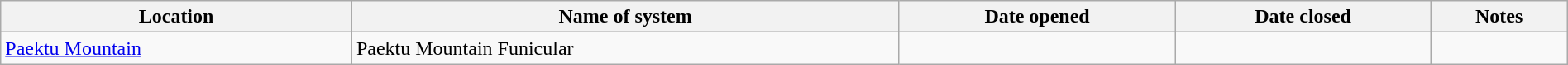<table class="wikitable" width=100%>
<tr>
<th>Location</th>
<th>Name of system</th>
<th>Date opened</th>
<th>Date closed</th>
<th>Notes</th>
</tr>
<tr>
<td><a href='#'>Paektu Mountain</a></td>
<td>Paektu Mountain Funicular</td>
<td></td>
<td></td>
<td></td>
</tr>
</table>
